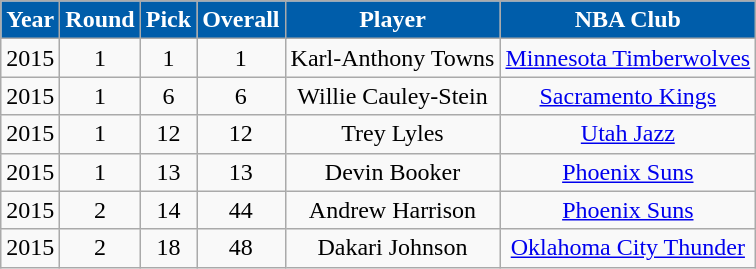<table class="wikitable" style="text-align:center">
<tr>
<th style="background:#005DAA;color:#FFFFFF;">Year</th>
<th style="background:#005DAA;color:#FFFFFF;">Round</th>
<th style="background:#005DAA;color:#FFFFFF;">Pick</th>
<th style="background:#005DAA;color:#FFFFFF;">Overall</th>
<th style="background:#005DAA;color:#FFFFFF;">Player</th>
<th style="background:#005DAA;color:#FFFFFF;">NBA Club</th>
</tr>
<tr>
<td>2015</td>
<td>1</td>
<td>1</td>
<td>1</td>
<td>Karl-Anthony Towns</td>
<td><a href='#'>Minnesota Timberwolves</a></td>
</tr>
<tr>
<td>2015</td>
<td>1</td>
<td>6</td>
<td>6</td>
<td>Willie Cauley-Stein</td>
<td><a href='#'>Sacramento Kings</a></td>
</tr>
<tr>
<td>2015</td>
<td>1</td>
<td>12</td>
<td>12</td>
<td>Trey Lyles</td>
<td><a href='#'>Utah Jazz</a></td>
</tr>
<tr>
<td>2015</td>
<td>1</td>
<td>13</td>
<td>13</td>
<td>Devin Booker</td>
<td><a href='#'>Phoenix Suns</a></td>
</tr>
<tr>
<td>2015</td>
<td>2</td>
<td>14</td>
<td>44</td>
<td>Andrew Harrison</td>
<td><a href='#'>Phoenix Suns</a></td>
</tr>
<tr>
<td>2015</td>
<td>2</td>
<td>18</td>
<td>48</td>
<td>Dakari Johnson</td>
<td><a href='#'>Oklahoma City Thunder</a></td>
</tr>
</table>
